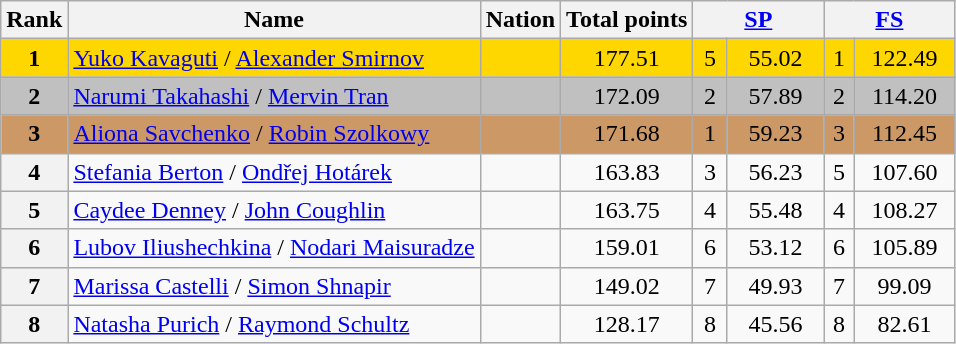<table class="wikitable sortable">
<tr>
<th>Rank</th>
<th>Name</th>
<th>Nation</th>
<th>Total points</th>
<th colspan="2" width="80px"><a href='#'>SP</a></th>
<th colspan="2" width="80px"><a href='#'>FS</a></th>
</tr>
<tr bgcolor="gold">
<td align="center"><strong>1</strong></td>
<td><a href='#'>Yuko Kavaguti</a> / <a href='#'>Alexander Smirnov</a></td>
<td></td>
<td align="center">177.51</td>
<td align="center">5</td>
<td align="center">55.02</td>
<td align="center">1</td>
<td align="center">122.49</td>
</tr>
<tr bgcolor="silver">
<td align="center"><strong>2</strong></td>
<td><a href='#'>Narumi Takahashi</a> / <a href='#'>Mervin Tran</a></td>
<td></td>
<td align="center">172.09</td>
<td align="center">2</td>
<td align="center">57.89</td>
<td align="center">2</td>
<td align="center">114.20</td>
</tr>
<tr bgcolor="cc9966">
<td align="center"><strong>3</strong></td>
<td><a href='#'>Aliona Savchenko</a> / <a href='#'>Robin Szolkowy</a></td>
<td></td>
<td align="center">171.68</td>
<td align="center">1</td>
<td align="center">59.23</td>
<td align="center">3</td>
<td align="center">112.45</td>
</tr>
<tr>
<th>4</th>
<td><a href='#'>Stefania Berton</a> / <a href='#'>Ondřej Hotárek</a></td>
<td></td>
<td align="center">163.83</td>
<td align="center">3</td>
<td align="center">56.23</td>
<td align="center">5</td>
<td align="center">107.60</td>
</tr>
<tr>
<th>5</th>
<td><a href='#'>Caydee Denney</a> / <a href='#'>John Coughlin</a></td>
<td></td>
<td align="center">163.75</td>
<td align="center">4</td>
<td align="center">55.48</td>
<td align="center">4</td>
<td align="center">108.27</td>
</tr>
<tr>
<th>6</th>
<td><a href='#'>Lubov Iliushechkina</a> / <a href='#'>Nodari Maisuradze</a></td>
<td></td>
<td align="center">159.01</td>
<td align="center">6</td>
<td align="center">53.12</td>
<td align="center">6</td>
<td align="center">105.89</td>
</tr>
<tr>
<th>7</th>
<td><a href='#'>Marissa Castelli</a> / <a href='#'>Simon Shnapir</a></td>
<td></td>
<td align="center">149.02</td>
<td align="center">7</td>
<td align="center">49.93</td>
<td align="center">7</td>
<td align="center">99.09</td>
</tr>
<tr>
<th>8</th>
<td><a href='#'>Natasha Purich</a> / <a href='#'>Raymond Schultz</a></td>
<td></td>
<td align="center">128.17</td>
<td align="center">8</td>
<td align="center">45.56</td>
<td align="center">8</td>
<td align="center">82.61</td>
</tr>
</table>
